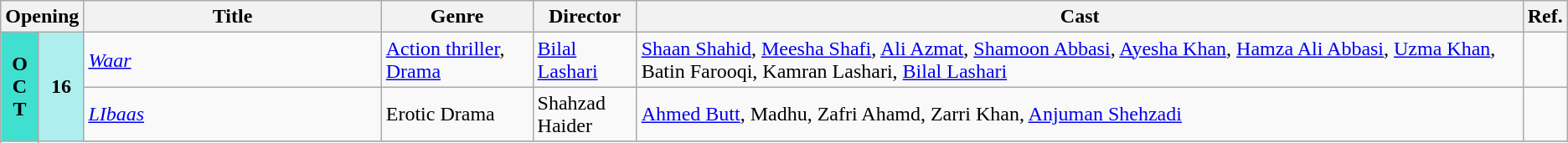<table class="wikitable">
<tr style="background:#b0e0e66; text-align:center;">
<th colspan="2"><strong>Opening</strong></th>
<th style="width:19%;"><strong>Title</strong></th>
<th><strong>Genre</strong></th>
<th><strong>Director</strong></th>
<th><strong>Cast</strong></th>
<th><strong>Ref.</strong></th>
</tr>
<tr>
<td rowspan="3" style="text-align:center; background:#40e0d0;"><strong>O<br>C<br>T</strong></td>
<td rowspan="3" style="text-align:center; textcolor:#000; background:#afeeee;"><strong>16</strong></td>
<td><em><a href='#'>Waar</a> </em></td>
<td><a href='#'>Action thriller</a>, <a href='#'>Drama</a></td>
<td><a href='#'>Bilal Lashari</a></td>
<td><a href='#'>Shaan Shahid</a>, <a href='#'>Meesha Shafi</a>, <a href='#'>Ali Azmat</a>, <a href='#'>Shamoon Abbasi</a>, <a href='#'>Ayesha Khan</a>, <a href='#'>Hamza Ali Abbasi</a>, <a href='#'>Uzma Khan</a>, Batin Farooqi, Kamran Lashari, <a href='#'>Bilal Lashari</a></td>
<td></td>
</tr>
<tr>
<td><em><a href='#'>LIbaas</a></em></td>
<td>Erotic Drama</td>
<td>Shahzad<br>Haider</td>
<td><a href='#'>Ahmed Butt</a>, Madhu, Zafri Ahamd, Zarri Khan, <a href='#'>Anjuman Shehzadi</a></td>
<td></td>
</tr>
<tr>
</tr>
</table>
